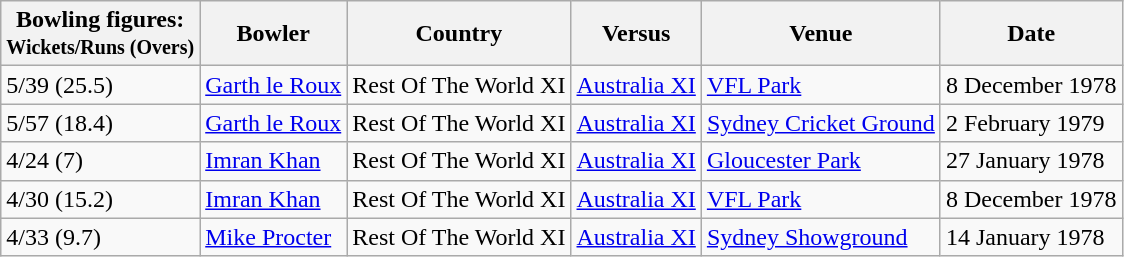<table class="wikitable">
<tr>
<th>Bowling figures:<br><small>Wickets/Runs (Overs)</small></th>
<th>Bowler</th>
<th>Country</th>
<th>Versus</th>
<th>Venue</th>
<th>Date</th>
</tr>
<tr>
<td>5/39 (25.5)</td>
<td><a href='#'>Garth le Roux</a></td>
<td> Rest Of The World XI</td>
<td> <a href='#'>Australia XI</a></td>
<td><a href='#'>VFL Park</a></td>
<td>8 December 1978</td>
</tr>
<tr>
<td>5/57 (18.4)</td>
<td><a href='#'>Garth le Roux</a></td>
<td> Rest Of The World XI</td>
<td> <a href='#'>Australia XI</a></td>
<td><a href='#'>Sydney Cricket Ground</a></td>
<td>2 February 1979</td>
</tr>
<tr>
<td>4/24 (7)</td>
<td><a href='#'>Imran Khan</a></td>
<td> Rest Of The World XI</td>
<td> <a href='#'>Australia XI</a></td>
<td><a href='#'>Gloucester Park</a></td>
<td>27 January 1978</td>
</tr>
<tr>
<td>4/30 (15.2)</td>
<td><a href='#'>Imran Khan</a></td>
<td> Rest Of The World XI</td>
<td> <a href='#'>Australia XI</a></td>
<td><a href='#'>VFL Park</a></td>
<td>8 December 1978</td>
</tr>
<tr>
<td>4/33 (9.7)</td>
<td><a href='#'>Mike Procter</a></td>
<td> Rest Of The World XI</td>
<td> <a href='#'>Australia XI</a></td>
<td><a href='#'>Sydney Showground</a></td>
<td>14 January 1978</td>
</tr>
</table>
